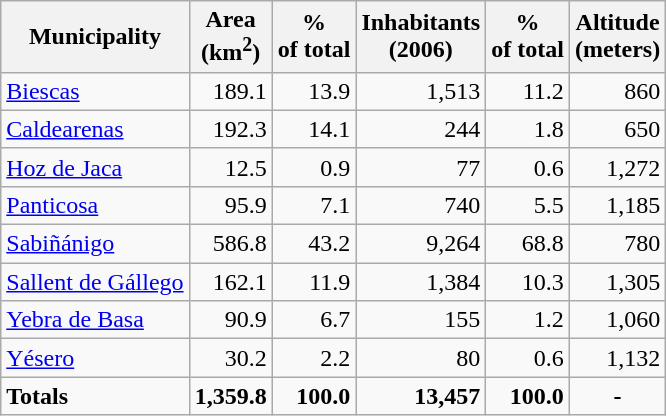<table class="wikitable" align="center">
<tr>
<th>Municipality</th>
<th>Area<br>(km<sup>2</sup>)</th>
<th>% <br>of total</th>
<th>Inhabitants<br>(2006)</th>
<th>% <br>of total</th>
<th>Altitude <br>(meters)</th>
</tr>
<tr>
<td align="left"><a href='#'>Biescas</a></td>
<td align="right">189.1</td>
<td align="right">13.9</td>
<td align="right">1,513</td>
<td align="right">11.2</td>
<td align="right">860</td>
</tr>
<tr>
<td align="left"><a href='#'>Caldearenas</a></td>
<td align="right">192.3</td>
<td align="right">14.1</td>
<td align="right">244</td>
<td align="right">1.8</td>
<td align="right">650</td>
</tr>
<tr>
<td align="left"><a href='#'>Hoz de Jaca</a></td>
<td align="right">12.5</td>
<td align="right">0.9</td>
<td align="right">77</td>
<td align="right">0.6</td>
<td align="right">1,272</td>
</tr>
<tr>
<td align="left"><a href='#'>Panticosa</a></td>
<td align="right">95.9</td>
<td align="right">7.1</td>
<td align="right">740</td>
<td align="right">5.5</td>
<td align="right">1,185</td>
</tr>
<tr>
<td align="left"><a href='#'>Sabiñánigo</a></td>
<td align="right">586.8</td>
<td align="right">43.2</td>
<td align="right">9,264</td>
<td align="right">68.8</td>
<td align="right">780</td>
</tr>
<tr>
<td align="left"><a href='#'>Sallent de Gállego</a></td>
<td align="right">162.1</td>
<td align="right">11.9</td>
<td align="right">1,384</td>
<td align="right">10.3</td>
<td align="right">1,305</td>
</tr>
<tr>
<td align="left"><a href='#'>Yebra de Basa</a></td>
<td align="right">90.9</td>
<td align="right">6.7</td>
<td align="right">155</td>
<td align="right">1.2</td>
<td align="right">1,060</td>
</tr>
<tr>
<td align="left"><a href='#'>Yésero</a></td>
<td align="right">30.2</td>
<td align="right">2.2</td>
<td align="right">80</td>
<td align="right">0.6</td>
<td align="right">1,132</td>
</tr>
<tr>
<td><strong>Totals</strong></td>
<td align="right"><strong>1,359.8</strong></td>
<td align="right"><strong>100.0</strong></td>
<td align="right"><strong>13,457</strong></td>
<td align="right"><strong>100.0</strong></td>
<td align="center"><strong>-</strong></td>
</tr>
</table>
